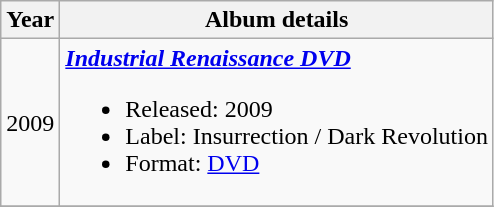<table class ="wikitable">
<tr>
<th>Year</th>
<th>Album details</th>
</tr>
<tr>
<td align="center" rowspan="1">2009</td>
<td><strong><em><a href='#'>Industrial Renaissance DVD</a></em></strong><br><ul><li>Released: 2009</li><li>Label: Insurrection / Dark Revolution</li><li>Format: <a href='#'>DVD</a></li></ul></td>
</tr>
<tr>
</tr>
</table>
